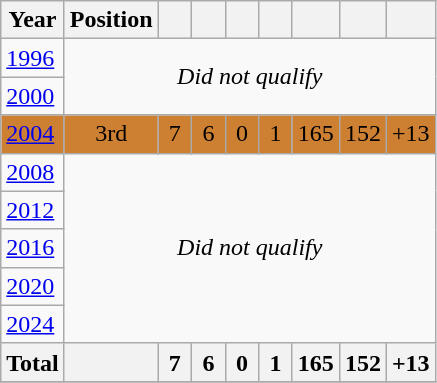<table class="wikitable" style="text-align: center;">
<tr>
<th>Year</th>
<th>Position</th>
<th width="15"></th>
<th width="15"></th>
<th width="15"></th>
<th width="15"></th>
<th></th>
<th></th>
<th></th>
</tr>
<tr>
<td style="text-align: left;"> <a href='#'>1996</a></td>
<td colspan="8" rowspan=2><em>Did not qualify</em></td>
</tr>
<tr>
<td style="text-align: left;"> <a href='#'>2000</a></td>
</tr>
<tr bgcolor=CD7F32>
<td style="text-align: left;"> <a href='#'>2004</a></td>
<td>3rd</td>
<td>7</td>
<td>6</td>
<td>0</td>
<td>1</td>
<td>165</td>
<td>152</td>
<td>+13</td>
</tr>
<tr>
<td style="text-align: left;"> <a href='#'>2008</a></td>
<td colspan="8" rowspan=5><em>Did not qualify</em></td>
</tr>
<tr>
<td style="text-align: left;"> <a href='#'>2012</a></td>
</tr>
<tr>
<td style="text-align: left;"> <a href='#'>2016</a></td>
</tr>
<tr>
<td style="text-align: left;"> <a href='#'>2020</a></td>
</tr>
<tr>
<td style="text-align: left;"> <a href='#'>2024</a></td>
</tr>
<tr>
<th>Total</th>
<th></th>
<th>7</th>
<th>6</th>
<th>0</th>
<th>1</th>
<th>165</th>
<th>152</th>
<th>+13</th>
</tr>
<tr>
</tr>
</table>
